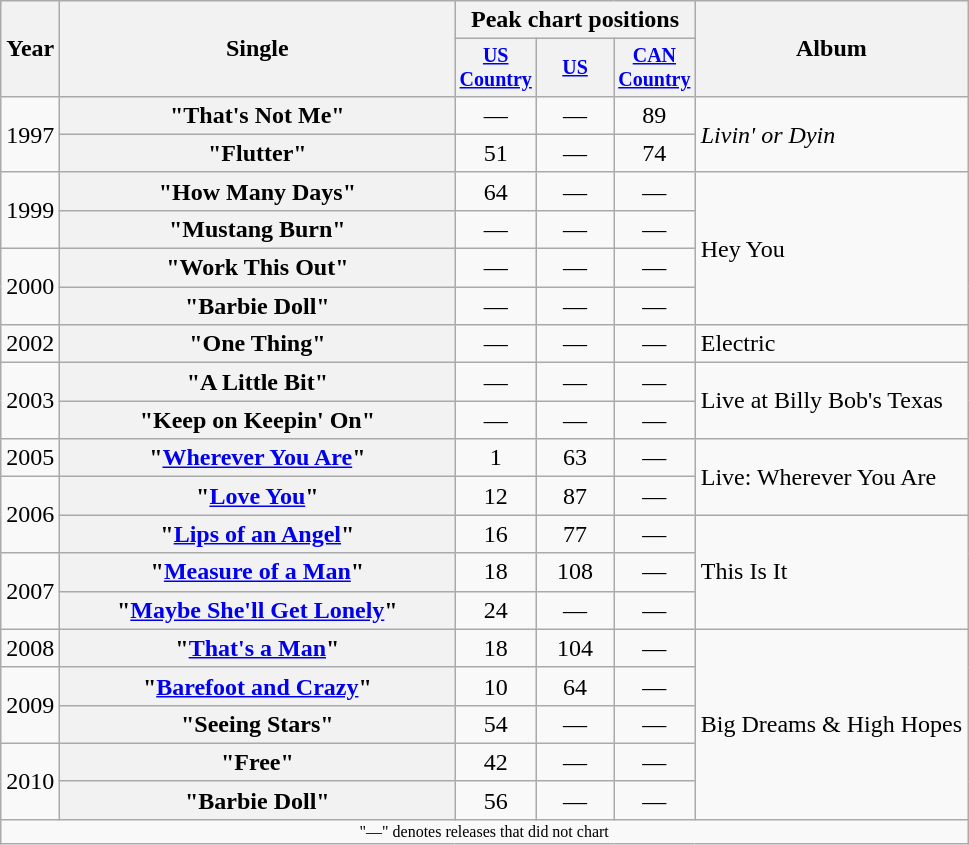<table class="wikitable plainrowheaders" style="text-align:center;">
<tr>
<th rowspan="2">Year</th>
<th rowspan="2" style="width:16em;">Single</th>
<th colspan="3">Peak chart positions</th>
<th rowspan="2">Album</th>
</tr>
<tr style="font-size:smaller;">
<th width="45"><a href='#'>US Country</a><br></th>
<th width="45"><a href='#'>US</a><br></th>
<th width="45"><a href='#'>CAN Country</a><br></th>
</tr>
<tr>
<td rowspan="2">1997</td>
<th scope="row">"That's Not Me"</th>
<td>—</td>
<td>—</td>
<td>89</td>
<td align="left" rowspan="2"><em>Livin' or Dyin<strong></td>
</tr>
<tr>
<th scope="row">"Flutter"</th>
<td>51</td>
<td>—</td>
<td>74</td>
</tr>
<tr>
<td rowspan="2">1999</td>
<th scope="row">"How Many Days"</th>
<td>64</td>
<td>—</td>
<td>—</td>
<td align="left" rowspan="4"></em>Hey You<em></td>
</tr>
<tr>
<th scope="row">"Mustang Burn"</th>
<td>—</td>
<td>—</td>
<td>—</td>
</tr>
<tr>
<td rowspan="2">2000</td>
<th scope="row">"Work This Out"</th>
<td>—</td>
<td>—</td>
<td>—</td>
</tr>
<tr>
<th scope="row">"Barbie Doll"</th>
<td>—</td>
<td>—</td>
<td>—</td>
</tr>
<tr>
<td>2002</td>
<th scope="row">"One Thing"</th>
<td>—</td>
<td>—</td>
<td>—</td>
<td align="left"></em>Electric<em></td>
</tr>
<tr>
<td rowspan="2">2003</td>
<th scope="row">"A Little Bit"</th>
<td>—</td>
<td>—</td>
<td>—</td>
<td align="left" rowspan="2"></em>Live at Billy Bob's Texas<em></td>
</tr>
<tr>
<th scope="row">"Keep on Keepin' On"</th>
<td>—</td>
<td>—</td>
<td>—</td>
</tr>
<tr>
<td>2005</td>
<th scope="row">"<a href='#'>Wherever You Are</a>"</th>
<td>1</td>
<td>63</td>
<td>—</td>
<td align="left" rowspan="2"></em>Live: Wherever You Are<em></td>
</tr>
<tr>
<td rowspan="2">2006</td>
<th scope="row">"<a href='#'>Love You</a>"</th>
<td>12</td>
<td>87</td>
<td>—</td>
</tr>
<tr>
<th scope="row">"<a href='#'>Lips of an Angel</a>"</th>
<td>16</td>
<td>77</td>
<td>—</td>
<td align="left" rowspan="3"></em>This Is It<em></td>
</tr>
<tr>
<td rowspan="2">2007</td>
<th scope="row">"<a href='#'>Measure of a Man</a>"</th>
<td>18</td>
<td>108</td>
<td>—</td>
</tr>
<tr>
<th scope="row">"<a href='#'>Maybe She'll Get Lonely</a>"</th>
<td>24</td>
<td>—</td>
<td>—</td>
</tr>
<tr>
<td>2008</td>
<th scope="row">"<a href='#'>That's a Man</a>"</th>
<td>18</td>
<td>104</td>
<td>—</td>
<td align="left" rowspan="5"></em>Big Dreams & High Hopes<em></td>
</tr>
<tr>
<td rowspan="2">2009</td>
<th scope="row">"<a href='#'>Barefoot and Crazy</a>"</th>
<td>10</td>
<td>64</td>
<td>—</td>
</tr>
<tr>
<th scope="row">"Seeing Stars" </th>
<td>54</td>
<td>—</td>
<td>—</td>
</tr>
<tr>
<td rowspan="2">2010</td>
<th scope="row">"Free"</th>
<td>42</td>
<td>—</td>
<td>—</td>
</tr>
<tr>
<th scope="row">"Barbie Doll" </th>
<td>56</td>
<td>—</td>
<td>—</td>
</tr>
<tr>
<td colspan="7" style="font-size:8pt">"—" denotes releases that did not chart</td>
</tr>
</table>
